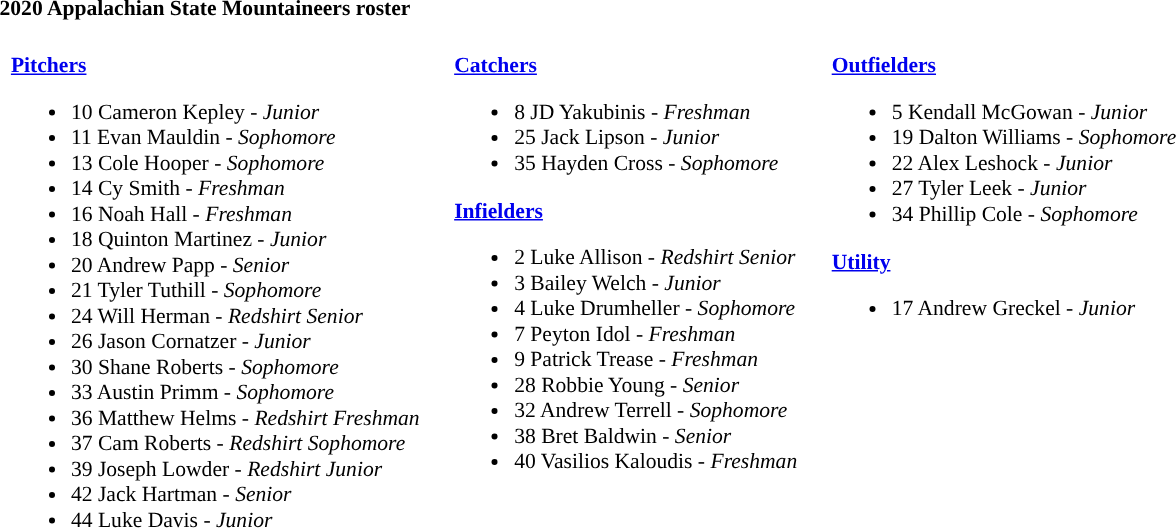<table class="toccolours" style="text-align: left; font-size:90%;">
<tr>
<th colspan="9">2020 Appalachian State Mountaineers roster</th>
</tr>
<tr>
<td width="03"> </td>
<td valign="top"><br><strong><a href='#'>Pitchers</a></strong><ul><li>10 Cameron Kepley - <em>Junior</em></li><li>11 Evan Mauldin - <em>Sophomore</em></li><li>13 Cole Hooper - <em>Sophomore</em></li><li>14 Cy Smith - <em>Freshman</em></li><li>16 Noah Hall - <em>Freshman</em></li><li>18 Quinton Martinez - <em>Junior</em></li><li>20 Andrew Papp - <em>Senior</em></li><li>21 Tyler Tuthill - <em>Sophomore</em></li><li>24 Will Herman - <em>Redshirt Senior</em></li><li>26 Jason Cornatzer - <em>Junior</em></li><li>30 Shane Roberts - <em>Sophomore</em></li><li>33 Austin Primm - <em>Sophomore</em></li><li>36 Matthew Helms - <em>Redshirt Freshman</em></li><li>37 Cam Roberts - <em>Redshirt Sophomore</em></li><li>39 Joseph Lowder - <em>Redshirt Junior</em></li><li>42 Jack Hartman - <em>Senior</em></li><li>44 Luke Davis - <em>Junior</em></li></ul></td>
<td width="15"> </td>
<td valign="top"><br><strong><a href='#'>Catchers</a></strong><ul><li>8 JD Yakubinis - <em>Freshman</em></li><li>25 Jack Lipson - <em>Junior</em></li><li>35 Hayden Cross - <em>Sophomore</em></li></ul><strong><a href='#'>Infielders</a></strong><ul><li>2 Luke Allison - <em>Redshirt Senior</em></li><li>3 Bailey Welch - <em>Junior</em></li><li>4 Luke Drumheller - <em>Sophomore</em></li><li>7 Peyton Idol - <em>Freshman</em></li><li>9 Patrick Trease - <em>Freshman</em></li><li>28 Robbie Young - <em>Senior</em></li><li>32 Andrew Terrell - <em>Sophomore</em></li><li>38 Bret Baldwin - <em>Senior</em></li><li>40 Vasilios Kaloudis - <em>Freshman</em></li></ul></td>
<td width="15"> </td>
<td valign="top"><br><strong><a href='#'>Outfielders</a></strong><ul><li>5 Kendall McGowan - <em>Junior</em></li><li>19 Dalton Williams - <em>Sophomore</em></li><li>22 Alex Leshock - <em>Junior</em></li><li>27 Tyler Leek - <em>Junior</em></li><li>34 Phillip Cole - <em>Sophomore</em></li></ul><strong><a href='#'>Utility</a></strong><ul><li>17 Andrew Greckel - <em>Junior</em></li></ul></td>
</tr>
</table>
